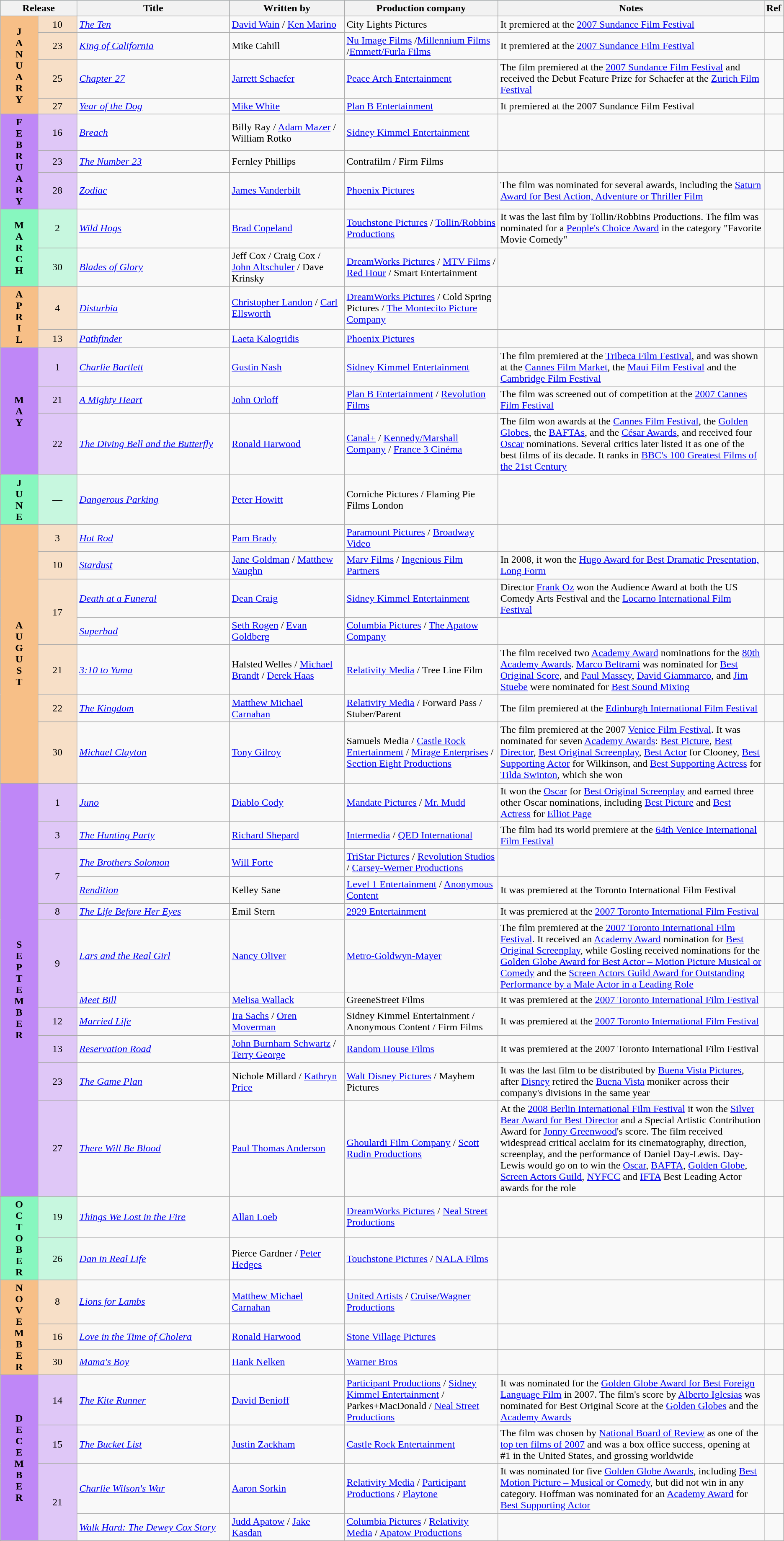<table class="wikitable sortable">
<tr style="background:#b0e0e6; text-align:center"y>
<th colspan="2" style="width:10%">Release</th>
<th style="width:20%">Title</th>
<th style="width:15%">Written by</th>
<th style="width:20%">Production company</th>
<th style="width:40%">Notes</th>
<th>Ref</th>
</tr>
<tr>
<th rowspan="4" style="text-align:center; background:#f7bf87; text color:#000;">J<br>A<br>N<br>U<br>A<br>R<br>Y</th>
<td rowspan="1" style="text-align:center; background:#f7dfc7">10</td>
<td><em><a href='#'>The Ten</a></em></td>
<td><a href='#'>David Wain</a> / <a href='#'>Ken Marino</a></td>
<td>City Lights Pictures</td>
<td>It premiered at the <a href='#'>2007 Sundance Film Festival</a></td>
<td></td>
</tr>
<tr>
<td rowspan="1" style="text-align:center; background:#f7dfc7">23</td>
<td><em><a href='#'>King of California</a></em></td>
<td>Mike Cahill</td>
<td><a href='#'>Nu Image Films</a> /<a href='#'>Millennium Films</a> /<a href='#'>Emmett/Furla Films</a></td>
<td>It premiered at the <a href='#'>2007 Sundance Film Festival</a></td>
<td></td>
</tr>
<tr>
<td rowspan="1" style="text-align:center; background:#f7dfc7">25</td>
<td><em><a href='#'>Chapter 27</a></em></td>
<td><a href='#'>Jarrett Schaefer</a></td>
<td><a href='#'>Peace Arch Entertainment</a></td>
<td>The film premiered at the <a href='#'>2007 Sundance Film Festival</a> and received the Debut Feature Prize for Schaefer at the <a href='#'>Zurich Film Festival</a></td>
<td></td>
</tr>
<tr>
<td rowspan="1" style="text-align:center; background:#f7dfc7">27</td>
<td><em><a href='#'>Year of the Dog</a></em></td>
<td><a href='#'>Mike White</a></td>
<td><a href='#'>Plan B Entertainment</a></td>
<td>It premiered at the 2007 Sundance Film Festival</td>
<td></td>
</tr>
<tr>
<th rowspan="3" style="text-align:center; background:#bf87f7; textcolor:#000;">F<br>E<br>B<br>R<br>U<br>A<br>R<br>Y</th>
<td rowspan="1" style="text-align:center; background:#dfc7f7">16</td>
<td><em><a href='#'>Breach</a></em></td>
<td>Billy Ray / <a href='#'>Adam Mazer</a> / William Rotko</td>
<td><a href='#'>Sidney Kimmel Entertainment</a></td>
<td></td>
<td></td>
</tr>
<tr>
<td rowspan="1" style="text-align:center; background:#dfc7f7">23</td>
<td><em><a href='#'>The Number 23</a></em></td>
<td>Fernley Phillips</td>
<td>Contrafilm / Firm Films</td>
<td></td>
<td></td>
</tr>
<tr>
<td rowspan="1" style="text-align:center; background:#dfc7f7">28</td>
<td><em><a href='#'>Zodiac</a></em></td>
<td><a href='#'>James Vanderbilt</a></td>
<td><a href='#'>Phoenix Pictures</a></td>
<td>The film was nominated for several awards, including the <a href='#'>Saturn Award for Best Action, Adventure or Thriller Film</a></td>
<td></td>
</tr>
<tr>
<th rowspan="2" style="text-align:center; background:#87f7bf; textcolor:#000;">M<br>A<br>R<br>C<br>H</th>
<td rowspan="1" style="text-align:center; background:#c7f7df">2</td>
<td><em><a href='#'>Wild Hogs</a></em></td>
<td><a href='#'>Brad Copeland</a></td>
<td><a href='#'>Touchstone Pictures</a> / <a href='#'>Tollin/Robbins Productions</a></td>
<td>It was the last film by Tollin/Robbins Productions. The film was nominated for a <a href='#'>People's Choice Award</a> in the category "Favorite Movie Comedy"</td>
<td></td>
</tr>
<tr>
<td rowspan="1" style="text-align:center; background:#c7f7df">30</td>
<td><em><a href='#'>Blades of Glory</a></em></td>
<td>Jeff Cox / Craig Cox / <a href='#'>John Altschuler</a> / Dave Krinsky</td>
<td><a href='#'>DreamWorks Pictures</a> / <a href='#'>MTV Films</a> / <a href='#'>Red Hour</a> / Smart Entertainment</td>
<td></td>
<td></td>
</tr>
<tr>
<th rowspan="2" style="text-align:center; background:#f7bf87; text color:#000;">A<br>P<br>R<br>I<br>L</th>
<td rowspan="1" style="text-align:center; background:#f7dfc7">4</td>
<td><em><a href='#'>Disturbia</a></em></td>
<td><a href='#'>Christopher Landon</a> / <a href='#'>Carl Ellsworth</a></td>
<td><a href='#'>DreamWorks Pictures</a> / Cold Spring Pictures / <a href='#'>The Montecito Picture Company</a></td>
<td></td>
<td></td>
</tr>
<tr>
<td rowspan="1" style="text-align:center; background:#f7dfc7">13</td>
<td><em><a href='#'>Pathfinder</a></em></td>
<td><a href='#'>Laeta Kalogridis</a></td>
<td><a href='#'>Phoenix Pictures</a></td>
<td></td>
<td></td>
</tr>
<tr>
<th rowspan="3" style="text-align:center; background:#bf87f7; textcolor:#000;">M<br>A<br>Y</th>
<td rowspan="1" style="text-align:center; background:#dfc7f7">1</td>
<td><em><a href='#'>Charlie Bartlett</a></em></td>
<td><a href='#'>Gustin Nash</a></td>
<td><a href='#'>Sidney Kimmel Entertainment</a></td>
<td>The film premiered at the <a href='#'>Tribeca Film Festival</a>, and was shown at the <a href='#'>Cannes Film Market</a>, the <a href='#'>Maui Film Festival</a> and the <a href='#'>Cambridge Film Festival</a></td>
<td></td>
</tr>
<tr>
<td rowspan="1" style="text-align:center; background:#dfc7f7">21</td>
<td><em><a href='#'>A Mighty Heart</a></em></td>
<td><a href='#'>John Orloff</a></td>
<td><a href='#'>Plan B Entertainment</a> / <a href='#'>Revolution Films</a></td>
<td>The film was screened out of competition at the <a href='#'>2007 Cannes Film Festival</a></td>
<td></td>
</tr>
<tr>
<td rowspan="1" style="text-align:center; background:#dfc7f7">22</td>
<td><em><a href='#'>The Diving Bell and the Butterfly</a></em></td>
<td><a href='#'>Ronald Harwood</a></td>
<td><a href='#'>Canal+</a> / <a href='#'>Kennedy/Marshall Company</a> / <a href='#'>France 3 Cinéma</a></td>
<td>The film won awards at the <a href='#'>Cannes Film Festival</a>, the <a href='#'>Golden Globes</a>, the <a href='#'>BAFTAs</a>, and the <a href='#'>César Awards</a>, and received four <a href='#'>Oscar</a> nominations. Several critics later listed it as one of the best films of its decade. It ranks in <a href='#'>BBC's 100 Greatest Films of the 21st Century</a></td>
<td></td>
</tr>
<tr>
<th rowspan="1" style="text-align:center; background:#87f7bf; textcolor:#000;">J<br>U<br>N<br>E</th>
<td rowspan="1" style="text-align:center; background:#c7f7df">—</td>
<td><em><a href='#'>Dangerous Parking</a></em></td>
<td><a href='#'>Peter Howitt</a></td>
<td>Corniche Pictures / Flaming Pie Films London</td>
<td></td>
<td></td>
</tr>
<tr>
<th rowspan="7" style="text-align:center; background:#f7bf87; text color:#000;">A<br>U<br>G<br>U<br>S<br>T</th>
<td rowspan="1" style="text-align:center; background:#f7dfc7">3</td>
<td><em><a href='#'>Hot Rod</a></em></td>
<td><a href='#'>Pam Brady</a></td>
<td><a href='#'>Paramount Pictures</a> / <a href='#'>Broadway Video</a></td>
<td></td>
<td></td>
</tr>
<tr>
<td rowspan="1" style="text-align:center; background:#f7dfc7">10</td>
<td><em><a href='#'>Stardust</a></em></td>
<td><a href='#'>Jane Goldman</a> / <a href='#'>Matthew Vaughn</a></td>
<td><a href='#'>Marv Films</a> / <a href='#'>Ingenious Film Partners</a></td>
<td>In 2008, it won the <a href='#'>Hugo Award for Best Dramatic Presentation, Long Form</a></td>
<td></td>
</tr>
<tr>
<td rowspan="2" style="text-align:center; background:#f7dfc7">17</td>
<td><em><a href='#'>Death at a Funeral</a></em></td>
<td><a href='#'>Dean Craig</a></td>
<td><a href='#'>Sidney Kimmel Entertainment</a></td>
<td>Director <a href='#'>Frank Oz</a> won the Audience Award at both the US Comedy Arts Festival and the <a href='#'>Locarno International Film Festival</a></td>
<td></td>
</tr>
<tr>
<td><em><a href='#'>Superbad</a></em></td>
<td><a href='#'>Seth Rogen</a> / <a href='#'>Evan Goldberg</a></td>
<td><a href='#'>Columbia Pictures</a> / <a href='#'>The Apatow Company</a></td>
<td></td>
<td></td>
</tr>
<tr>
<td rowspan="1" style="text-align:center; background:#f7dfc7">21</td>
<td><em><a href='#'>3:10 to Yuma</a></em></td>
<td>Halsted Welles / <a href='#'>Michael Brandt</a> / <a href='#'>Derek Haas</a></td>
<td><a href='#'>Relativity Media</a> / Tree Line Film</td>
<td>The film received two <a href='#'>Academy Award</a> nominations for the <a href='#'>80th Academy Awards</a>. <a href='#'>Marco Beltrami</a> was nominated for <a href='#'>Best Original Score</a>, and <a href='#'>Paul Massey</a>, <a href='#'>David Giammarco</a>, and <a href='#'>Jim Stuebe</a> were nominated for <a href='#'>Best Sound Mixing</a></td>
<td></td>
</tr>
<tr>
<td rowspan="1" style="text-align:center; background:#f7dfc7">22</td>
<td><em><a href='#'>The Kingdom</a></em></td>
<td><a href='#'>Matthew Michael Carnahan</a></td>
<td><a href='#'>Relativity Media</a> / Forward Pass / Stuber/Parent</td>
<td>The film premiered at the <a href='#'>Edinburgh International Film Festival</a></td>
<td></td>
</tr>
<tr>
<td rowspan="1" style="text-align:center; background:#f7dfc7">30</td>
<td><em><a href='#'>Michael Clayton</a></em></td>
<td><a href='#'>Tony Gilroy</a></td>
<td>Samuels Media / <a href='#'>Castle Rock Entertainment</a> / <a href='#'>Mirage Enterprises</a> / <a href='#'>Section Eight Productions</a></td>
<td>The film premiered at the 2007 <a href='#'>Venice Film Festival</a>. It was nominated for seven <a href='#'>Academy Awards</a>: <a href='#'>Best Picture</a>, <a href='#'>Best Director</a>, <a href='#'>Best Original Screenplay</a>, <a href='#'>Best Actor</a> for Clooney, <a href='#'>Best Supporting Actor</a> for Wilkinson, and <a href='#'>Best Supporting Actress</a> for <a href='#'>Tilda Swinton</a>, which she won</td>
<td></td>
</tr>
<tr>
<th rowspan="11" style="text-align:center; background:#bf87f7; textcolor:#000;">S<br>E<br>P<br>T<br>E<br>M<br>B<br>E<br>R</th>
<td rowspan="1" style="text-align:center; background:#dfc7f7">1</td>
<td><em><a href='#'>Juno</a></em></td>
<td><a href='#'>Diablo Cody</a></td>
<td><a href='#'>Mandate Pictures</a> / <a href='#'>Mr. Mudd</a></td>
<td>It won the <a href='#'>Oscar</a> for <a href='#'>Best Original Screenplay</a> and earned three other Oscar nominations, including <a href='#'>Best Picture</a> and <a href='#'>Best Actress</a> for <a href='#'>Elliot Page</a></td>
<td></td>
</tr>
<tr>
<td rowspan="1" style="text-align:center; background:#dfc7f7">3</td>
<td><em><a href='#'>The Hunting Party</a></em></td>
<td><a href='#'>Richard Shepard</a></td>
<td><a href='#'>Intermedia</a> / <a href='#'>QED International</a></td>
<td>The film had its world premiere at the <a href='#'>64th Venice International Film Festival</a></td>
<td></td>
</tr>
<tr>
<td rowspan="2" style="text-align:center; background:#dfc7f7">7</td>
<td><em><a href='#'>The Brothers Solomon</a></em></td>
<td><a href='#'>Will Forte</a></td>
<td><a href='#'>TriStar Pictures</a> / <a href='#'>Revolution Studios</a> / <a href='#'>Carsey-Werner Productions</a></td>
<td></td>
<td></td>
</tr>
<tr>
<td><em><a href='#'>Rendition</a></em></td>
<td>Kelley Sane</td>
<td><a href='#'>Level 1 Entertainment</a> / <a href='#'>Anonymous Content</a></td>
<td>It was premiered at the Toronto International Film Festival</td>
<td></td>
</tr>
<tr>
<td rowspan="1" style="text-align:center; background:#dfc7f7">8</td>
<td><em><a href='#'>The Life Before Her Eyes</a></em></td>
<td>Emil Stern</td>
<td><a href='#'>2929 Entertainment</a></td>
<td>It was premiered at the <a href='#'>2007 Toronto International Film Festival</a></td>
<td></td>
</tr>
<tr>
<td rowspan="2" style="text-align:center; background:#dfc7f7">9</td>
<td><em><a href='#'>Lars and the Real Girl</a></em></td>
<td><a href='#'>Nancy Oliver</a></td>
<td><a href='#'>Metro-Goldwyn-Mayer</a></td>
<td>The film premiered at the <a href='#'>2007 Toronto International Film Festival</a>. It received an <a href='#'>Academy Award</a> nomination for <a href='#'>Best Original Screenplay</a>, while Gosling received nominations for the <a href='#'>Golden Globe Award for Best Actor – Motion Picture Musical or Comedy</a> and the <a href='#'>Screen Actors Guild Award for Outstanding Performance by a Male Actor in a Leading Role</a></td>
<td></td>
</tr>
<tr>
<td><em><a href='#'>Meet Bill</a></em></td>
<td><a href='#'>Melisa Wallack</a></td>
<td>GreeneStreet Films</td>
<td>It was premiered at the <a href='#'>2007 Toronto International Film Festival</a></td>
<td></td>
</tr>
<tr>
<td rowspan="1" style="text-align:center; background:#dfc7f7">12</td>
<td><em><a href='#'>Married Life</a></em></td>
<td><a href='#'>Ira Sachs</a> / <a href='#'>Oren Moverman</a></td>
<td>Sidney Kimmel Entertainment / Anonymous Content / Firm Films</td>
<td>It was premiered at the <a href='#'>2007 Toronto International Film Festival</a></td>
<td></td>
</tr>
<tr>
<td rowspan="1" style="text-align:center; background:#dfc7f7">13</td>
<td><em><a href='#'>Reservation Road</a></em></td>
<td><a href='#'>John Burnham Schwartz</a> / <a href='#'>Terry George</a></td>
<td><a href='#'>Random House Films</a></td>
<td>It was premiered at the 2007 Toronto International Film Festival</td>
<td></td>
</tr>
<tr>
<td rowspan="1" style="text-align:center; background:#dfc7f7">23</td>
<td><em><a href='#'>The Game Plan</a></em></td>
<td>Nichole Millard / <a href='#'>Kathryn Price</a></td>
<td><a href='#'>Walt Disney Pictures</a> / Mayhem Pictures</td>
<td>It was the last film to be distributed by <a href='#'>Buena Vista Pictures</a>, after <a href='#'>Disney</a> retired the <a href='#'>Buena Vista</a> moniker across their company's divisions in the same year</td>
<td></td>
</tr>
<tr>
<td rowspan="1" style="text-align:center; background:#dfc7f7">27</td>
<td><em><a href='#'>There Will Be Blood</a></em></td>
<td><a href='#'>Paul Thomas Anderson</a></td>
<td><a href='#'>Ghoulardi Film Company</a> / <a href='#'>Scott Rudin Productions</a></td>
<td>At the <a href='#'>2008 Berlin International Film Festival</a> it won the <a href='#'>Silver Bear Award for Best Director</a> and a Special Artistic Contribution Award for <a href='#'>Jonny Greenwood</a>'s score. The film received widespread critical acclaim for its cinematography, direction, screenplay, and the performance of Daniel Day-Lewis. Day-Lewis would go on to win the <a href='#'>Oscar</a>, <a href='#'>BAFTA</a>, <a href='#'>Golden Globe</a>, <a href='#'>Screen Actors Guild</a>, <a href='#'>NYFCC</a> and <a href='#'>IFTA</a> Best Leading Actor awards for the role</td>
<td></td>
</tr>
<tr>
<th rowspan="2" style="text-align:center; background:#87f7bf; textcolor:#000;">O<br>C<br>T<br>O<br>B<br>E<br>R</th>
<td rowspan="1" style="text-align:center; background:#c7f7df">19</td>
<td><em><a href='#'>Things We Lost in the Fire</a></em></td>
<td><a href='#'>Allan Loeb</a></td>
<td><a href='#'>DreamWorks Pictures</a> / <a href='#'>Neal Street Productions</a></td>
<td></td>
<td></td>
</tr>
<tr>
<td rowspan="1" style="text-align:center; background:#c7f7df">26</td>
<td><em><a href='#'>Dan in Real Life</a></em></td>
<td>Pierce Gardner / <a href='#'>Peter Hedges</a></td>
<td><a href='#'>Touchstone Pictures</a> / <a href='#'>NALA Films</a></td>
<td></td>
<td></td>
</tr>
<tr>
<th rowspan="3" style="text-align:center; background:#f7bf87; text color:#000;">N<br>O<br>V<br>E<br>M<br>B<br>E<br>R</th>
<td rowspan="1" style="text-align:center; background:#f7dfc7">8</td>
<td><em><a href='#'>Lions for Lambs</a></em></td>
<td><a href='#'>Matthew Michael Carnahan</a></td>
<td><a href='#'>United Artists</a> / <a href='#'>Cruise/Wagner Productions</a></td>
<td></td>
<td></td>
</tr>
<tr>
<td rowspan="1" style="text-align:center; background:#f7dfc7">16</td>
<td><em><a href='#'>Love in the Time of Cholera</a></em></td>
<td><a href='#'>Ronald Harwood</a></td>
<td><a href='#'>Stone Village Pictures</a></td>
<td></td>
<td></td>
</tr>
<tr>
<td rowspan="1" style="text-align:center; background:#f7dfc7">30</td>
<td><em><a href='#'>Mama's Boy</a></em></td>
<td><a href='#'>Hank Nelken</a></td>
<td><a href='#'>Warner Bros</a></td>
<td></td>
<td></td>
</tr>
<tr>
<th rowspan="4" style="text-align:center; background:#bf87f7; textcolor:#000;">D<br>E<br>C<br>E<br>M<br>B<br>E<br>R</th>
<td rowspan="1" style="text-align:center; background:#dfc7f7">14</td>
<td><em><a href='#'>The Kite Runner</a></em></td>
<td><a href='#'>David Benioff</a></td>
<td><a href='#'>Participant Productions</a> / <a href='#'>Sidney Kimmel Entertainment</a> / Parkes+MacDonald / <a href='#'>Neal Street Productions</a></td>
<td>It was nominated for the <a href='#'>Golden Globe Award for Best Foreign Language Film</a> in 2007. The film's score by <a href='#'>Alberto Iglesias</a> was nominated for Best Original Score at the <a href='#'>Golden Globes</a> and the <a href='#'>Academy Awards</a></td>
<td></td>
</tr>
<tr>
<td rowspan="1" style="text-align:center; background:#dfc7f7">15</td>
<td><em><a href='#'>The Bucket List</a></em></td>
<td><a href='#'>Justin Zackham</a></td>
<td><a href='#'>Castle Rock Entertainment</a></td>
<td>The film was chosen by <a href='#'>National Board of Review</a> as one of the <a href='#'>top ten films of 2007</a> and was a box office success, opening at #1 in the United States, and grossing  worldwide</td>
<td></td>
</tr>
<tr>
<td rowspan="2" style="text-align:center; background:#dfc7f7">21</td>
<td><em><a href='#'>Charlie Wilson's War</a></em></td>
<td><a href='#'>Aaron Sorkin</a></td>
<td><a href='#'>Relativity Media</a> / <a href='#'>Participant Productions</a> / <a href='#'>Playtone</a></td>
<td>It was nominated for five <a href='#'>Golden Globe Awards</a>, including <a href='#'>Best Motion Picture – Musical or Comedy</a>, but did not win in any category. Hoffman was nominated for an <a href='#'>Academy Award</a> for <a href='#'>Best Supporting Actor</a></td>
<td></td>
</tr>
<tr>
<td><em><a href='#'>Walk Hard: The Dewey Cox Story</a></em></td>
<td><a href='#'>Judd Apatow</a>  / <a href='#'>Jake Kasdan</a></td>
<td><a href='#'>Columbia Pictures</a> / <a href='#'>Relativity Media</a> / <a href='#'>Apatow Productions</a></td>
<td></td>
<td></td>
</tr>
</table>
